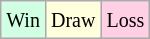<table class="wikitable">
<tr>
<td style="background-color: #d0ffe3;"><small>Win</small></td>
<td style="background-color: #ffffdd;"><small>Draw</small></td>
<td style="background-color: #ffd0e3;"><small>Loss</small></td>
</tr>
</table>
